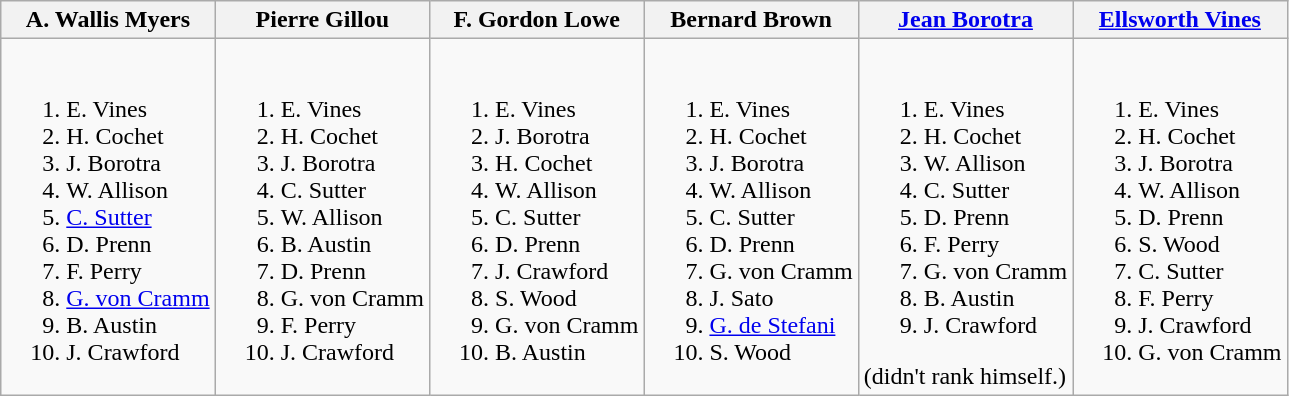<table class="wikitable">
<tr>
<th>A. Wallis Myers</th>
<th>Pierre Gillou</th>
<th>F. Gordon Lowe</th>
<th>Bernard Brown</th>
<th><a href='#'>Jean Borotra</a></th>
<th><a href='#'>Ellsworth Vines</a></th>
</tr>
<tr style="vertical-align: top;">
<td style="white-space: nowrap;"><br><ol><li> E. Vines</li><li> H. Cochet</li><li> J. Borotra</li><li> W. Allison</li><li> <a href='#'>C. Sutter</a></li><li> D. Prenn</li><li> F. Perry</li><li> <a href='#'>G. von Cramm</a></li><li> B. Austin</li><li> J. Crawford</li></ol></td>
<td style="white-space: nowrap;"><br><ol><li> E. Vines</li><li> H. Cochet</li><li> J. Borotra</li><li> C. Sutter</li><li> W. Allison</li><li> B. Austin</li><li> D. Prenn</li><li> G. von Cramm</li><li> F. Perry</li><li> J. Crawford</li></ol></td>
<td style="white-space: nowrap;"><br><ol><li> E. Vines</li><li> J. Borotra</li><li> H. Cochet</li><li> W. Allison</li><li> C. Sutter</li><li> D. Prenn</li><li> J. Crawford</li><li> S. Wood</li><li> G. von Cramm</li><li> B. Austin</li></ol></td>
<td style="white-space: nowrap;"><br><ol><li> E. Vines</li><li> H. Cochet</li><li> J. Borotra</li><li> W. Allison</li><li> C. Sutter</li><li> D. Prenn</li><li> G. von Cramm</li><li> J. Sato</li><li> <a href='#'>G. de Stefani</a></li><li> S. Wood</li></ol></td>
<td style="white-space: nowrap;"><br><ol><li> E. Vines</li><li> H. Cochet</li><li> W. Allison</li><li> C. Sutter</li><li> D. Prenn</li><li> F. Perry</li><li> G. von Cramm</li><li> B. Austin</li><li> J. Crawford</li></ol>(didn't rank himself.)</td>
<td style="white-space: nowrap;"><br><ol><li> E. Vines</li><li> H. Cochet</li><li> J. Borotra</li><li> W. Allison</li><li> D. Prenn</li><li> S. Wood</li><li> C. Sutter</li><li> F. Perry</li><li> J. Crawford</li><li> G. von Cramm</li></ol></td>
</tr>
</table>
